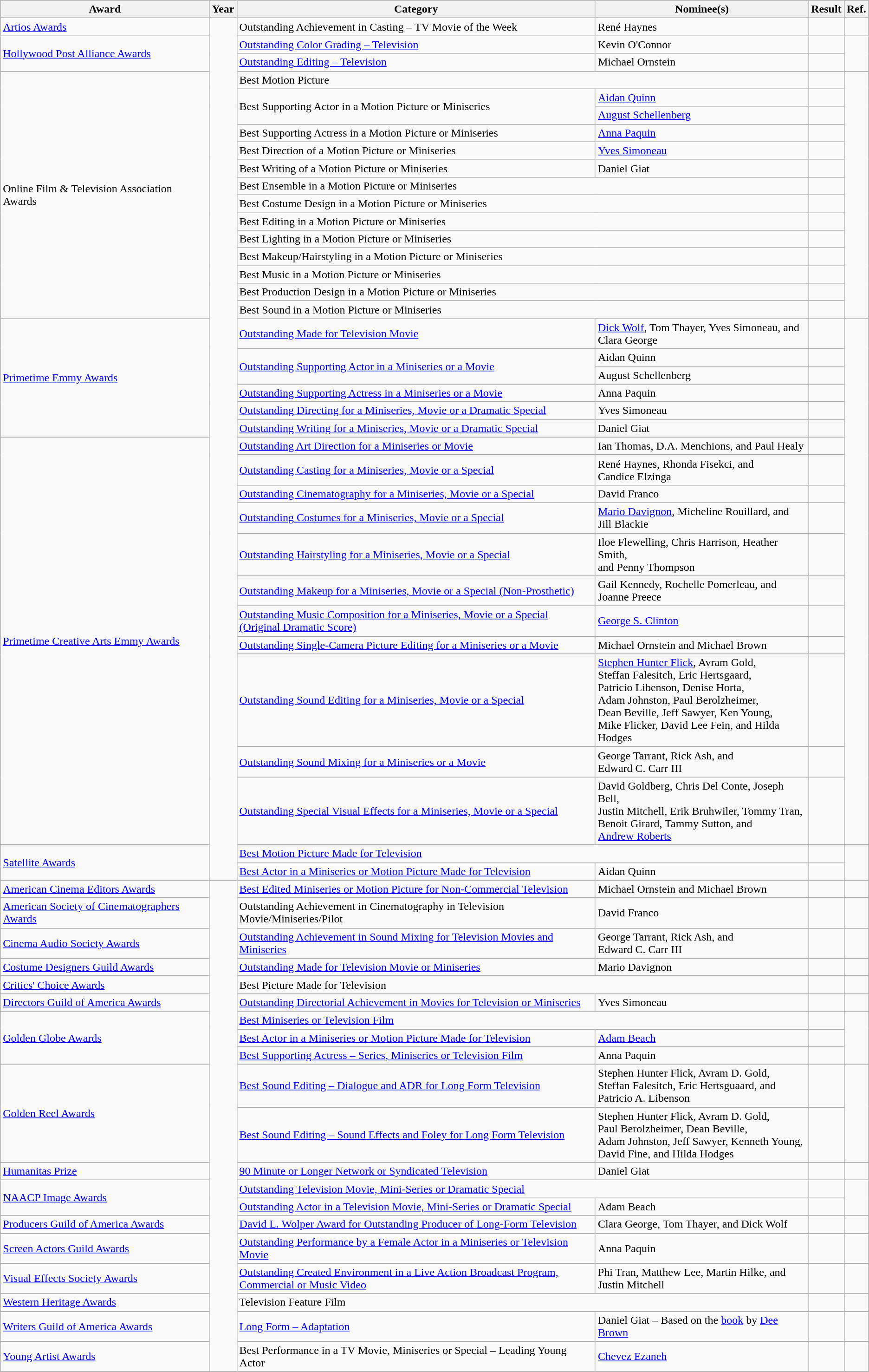<table class="wikitable sortable">
<tr>
<th>Award</th>
<th>Year</th>
<th>Category</th>
<th>Nominee(s)</th>
<th>Result</th>
<th>Ref.</th>
</tr>
<tr>
<td><a href='#'>Artios Awards</a></td>
<td rowspan="36"></td>
<td>Outstanding Achievement in Casting – TV Movie of the Week</td>
<td>René Haynes</td>
<td></td>
<td align="center"></td>
</tr>
<tr>
<td rowspan="2"><a href='#'>Hollywood Post Alliance Awards</a></td>
<td><a href='#'>Outstanding Color Grading – Television</a></td>
<td>Kevin O'Connor</td>
<td></td>
<td rowspan="2" align="center"></td>
</tr>
<tr>
<td><a href='#'>Outstanding Editing – Television</a></td>
<td>Michael Ornstein</td>
<td></td>
</tr>
<tr>
<td rowspan="14">Online Film & Television Association Awards</td>
<td colspan="2">Best Motion Picture</td>
<td></td>
<td rowspan="14" align="center"></td>
</tr>
<tr>
<td rowspan="2">Best Supporting Actor in a Motion Picture or Miniseries</td>
<td><a href='#'>Aidan Quinn</a></td>
<td></td>
</tr>
<tr>
<td><a href='#'>August Schellenberg</a></td>
<td></td>
</tr>
<tr>
<td>Best Supporting Actress in a Motion Picture or Miniseries</td>
<td><a href='#'>Anna Paquin</a></td>
<td></td>
</tr>
<tr>
<td>Best Direction of a Motion Picture or Miniseries</td>
<td><a href='#'>Yves Simoneau</a></td>
<td></td>
</tr>
<tr>
<td>Best Writing of a Motion Picture or Miniseries</td>
<td>Daniel Giat</td>
<td></td>
</tr>
<tr>
<td colspan="2">Best Ensemble in a Motion Picture or Miniseries</td>
<td></td>
</tr>
<tr>
<td colspan="2">Best Costume Design in a Motion Picture or Miniseries</td>
<td></td>
</tr>
<tr>
<td colspan="2">Best Editing in a Motion Picture or Miniseries</td>
<td></td>
</tr>
<tr>
<td colspan="2">Best Lighting in a Motion Picture or Miniseries</td>
<td></td>
</tr>
<tr>
<td colspan="2">Best Makeup/Hairstyling in a Motion Picture or Miniseries</td>
<td></td>
</tr>
<tr>
<td colspan="2">Best Music in a Motion Picture or Miniseries</td>
<td></td>
</tr>
<tr>
<td colspan="2">Best Production Design in a Motion Picture or Miniseries</td>
<td></td>
</tr>
<tr>
<td colspan="2">Best Sound in a Motion Picture or Miniseries</td>
<td></td>
</tr>
<tr>
<td rowspan="6"><a href='#'>Primetime Emmy Awards</a></td>
<td><a href='#'>Outstanding Made for Television Movie</a></td>
<td><a href='#'>Dick Wolf</a>, Tom Thayer, Yves Simoneau, and <br> Clara George</td>
<td></td>
<td rowspan="17" align="center"></td>
</tr>
<tr>
<td rowspan="2"><a href='#'>Outstanding Supporting Actor in a Miniseries or a Movie</a></td>
<td>Aidan Quinn</td>
<td></td>
</tr>
<tr>
<td>August Schellenberg</td>
<td></td>
</tr>
<tr>
<td><a href='#'>Outstanding Supporting Actress in a Miniseries or a Movie</a></td>
<td>Anna Paquin</td>
<td></td>
</tr>
<tr>
<td><a href='#'>Outstanding Directing for a Miniseries, Movie or a Dramatic Special</a></td>
<td>Yves Simoneau</td>
<td></td>
</tr>
<tr>
<td><a href='#'>Outstanding Writing for a Miniseries, Movie or a Dramatic Special</a></td>
<td>Daniel Giat</td>
<td></td>
</tr>
<tr>
<td rowspan="11"><a href='#'>Primetime Creative Arts Emmy Awards</a></td>
<td><a href='#'>Outstanding Art Direction for a Miniseries or Movie</a></td>
<td>Ian Thomas, D.A. Menchions, and Paul Healy</td>
<td></td>
</tr>
<tr>
<td><a href='#'>Outstanding Casting for a Miniseries, Movie or a Special</a></td>
<td>René Haynes, Rhonda Fisekci, and <br> Candice Elzinga</td>
<td></td>
</tr>
<tr>
<td><a href='#'>Outstanding Cinematography for a Miniseries, Movie or a Special</a></td>
<td>David Franco</td>
<td></td>
</tr>
<tr>
<td><a href='#'>Outstanding Costumes for a Miniseries, Movie or a Special</a></td>
<td><a href='#'>Mario Davignon</a>, Micheline Rouillard, and <br> Jill Blackie</td>
<td></td>
</tr>
<tr>
<td><a href='#'>Outstanding Hairstyling for a Miniseries, Movie or a Special</a></td>
<td>Iloe Flewelling, Chris Harrison, Heather Smith, <br> and Penny Thompson</td>
<td></td>
</tr>
<tr>
<td><a href='#'>Outstanding Makeup for a Miniseries, Movie or a Special (Non-Prosthetic)</a></td>
<td>Gail Kennedy, Rochelle Pomerleau, and <br> Joanne Preece</td>
<td></td>
</tr>
<tr>
<td><a href='#'>Outstanding Music Composition for a Miniseries, Movie or a Special <br> (Original Dramatic Score)</a></td>
<td><a href='#'>George S. Clinton</a></td>
<td></td>
</tr>
<tr>
<td><a href='#'>Outstanding Single-Camera Picture Editing for a Miniseries or a Movie</a></td>
<td>Michael Ornstein and Michael Brown</td>
<td></td>
</tr>
<tr>
<td><a href='#'>Outstanding Sound Editing for a Miniseries, Movie or a Special</a></td>
<td><a href='#'>Stephen Hunter Flick</a>, Avram Gold, <br> Steffan Falesitch, Eric Hertsgaard, <br> Patricio Libenson, Denise Horta, <br> Adam Johnston, Paul Berolzheimer, <br> Dean Beville, Jeff Sawyer, Ken Young, <br> Mike Flicker, David Lee Fein, and Hilda Hodges</td>
<td></td>
</tr>
<tr>
<td><a href='#'>Outstanding Sound Mixing for a Miniseries or a Movie</a></td>
<td>George Tarrant, Rick Ash, and <br> Edward C. Carr III</td>
<td></td>
</tr>
<tr>
<td><a href='#'>Outstanding Special Visual Effects for a Miniseries, Movie or a Special</a></td>
<td>David Goldberg, Chris Del Conte, Joseph Bell, <br> Justin Mitchell, Erik Bruhwiler, Tommy Tran, <br> Benoit Girard, Tammy Sutton, and <br> <a href='#'>Andrew Roberts</a></td>
<td></td>
</tr>
<tr>
<td rowspan="2"><a href='#'>Satellite Awards</a></td>
<td colspan="2"><a href='#'>Best Motion Picture Made for Television</a></td>
<td></td>
<td rowspan="2" align="center"></td>
</tr>
<tr>
<td><a href='#'>Best Actor in a Miniseries or Motion Picture Made for Television</a></td>
<td>Aidan Quinn</td>
<td></td>
</tr>
<tr>
<td><a href='#'>American Cinema Editors Awards</a></td>
<td rowspan="20"></td>
<td><a href='#'>Best Edited Miniseries or Motion Picture for Non-Commercial Television</a></td>
<td>Michael Ornstein and Michael Brown</td>
<td></td>
<td align="center"></td>
</tr>
<tr>
<td><a href='#'>American Society of Cinematographers Awards</a></td>
<td>Outstanding Achievement in Cinematography in Television Movie/Miniseries/Pilot</td>
<td>David Franco</td>
<td></td>
<td align="center"></td>
</tr>
<tr>
<td><a href='#'>Cinema Audio Society Awards</a></td>
<td><a href='#'>Outstanding Achievement in Sound Mixing for Television Movies and Miniseries</a></td>
<td>George Tarrant, Rick Ash, and <br> Edward C. Carr III</td>
<td></td>
<td align="center"></td>
</tr>
<tr>
<td><a href='#'>Costume Designers Guild Awards</a></td>
<td><a href='#'>Outstanding Made for Television Movie or Miniseries</a></td>
<td>Mario Davignon</td>
<td></td>
<td align="center"></td>
</tr>
<tr>
<td><a href='#'>Critics' Choice Awards</a></td>
<td colspan="2">Best Picture Made for Television</td>
<td></td>
<td align="center"></td>
</tr>
<tr>
<td><a href='#'>Directors Guild of America Awards</a></td>
<td><a href='#'>Outstanding Directorial Achievement in Movies for Television or Miniseries</a></td>
<td>Yves Simoneau</td>
<td></td>
<td align="center"></td>
</tr>
<tr>
<td rowspan="3"><a href='#'>Golden Globe Awards</a></td>
<td colspan="2"><a href='#'>Best Miniseries or Television Film</a></td>
<td></td>
<td rowspan="3" align="center"></td>
</tr>
<tr>
<td><a href='#'>Best Actor in a Miniseries or Motion Picture Made for Television</a></td>
<td><a href='#'>Adam Beach</a></td>
<td></td>
</tr>
<tr>
<td><a href='#'>Best Supporting Actress – Series, Miniseries or Television Film</a></td>
<td>Anna Paquin</td>
<td></td>
</tr>
<tr>
<td rowspan="2"><a href='#'>Golden Reel Awards</a></td>
<td><a href='#'>Best Sound Editing – Dialogue and ADR for Long Form Television</a></td>
<td>Stephen Hunter Flick, Avram D. Gold, <br> Steffan Falesitch, Eric Hertsguaard, and <br> Patricio A. Libenson</td>
<td></td>
<td rowspan="2" align="center"></td>
</tr>
<tr>
<td><a href='#'>Best Sound Editing – Sound Effects and Foley for Long Form Television</a></td>
<td>Stephen Hunter Flick, Avram D. Gold, <br> Paul Berolzheimer, Dean Beville, <br> Adam Johnston, Jeff Sawyer, Kenneth Young, <br> David Fine, and Hilda Hodges</td>
<td></td>
</tr>
<tr>
<td><a href='#'>Humanitas Prize</a></td>
<td><a href='#'>90 Minute or Longer Network or Syndicated Television</a></td>
<td>Daniel Giat</td>
<td></td>
<td align="center"></td>
</tr>
<tr>
<td rowspan="2"><a href='#'>NAACP Image Awards</a></td>
<td colspan="2"><a href='#'>Outstanding Television Movie, Mini-Series or Dramatic Special</a></td>
<td></td>
<td rowspan="2" align="center"></td>
</tr>
<tr>
<td><a href='#'>Outstanding Actor in a Television Movie, Mini-Series or Dramatic Special</a></td>
<td>Adam Beach</td>
<td></td>
</tr>
<tr>
<td><a href='#'>Producers Guild of America Awards</a></td>
<td><a href='#'>David L. Wolper Award for Outstanding Producer of Long-Form Television</a></td>
<td>Clara George, Tom Thayer, and Dick Wolf</td>
<td></td>
<td align="center"></td>
</tr>
<tr>
<td><a href='#'>Screen Actors Guild Awards</a></td>
<td><a href='#'>Outstanding Performance by a Female Actor in a Miniseries or Television Movie</a></td>
<td>Anna Paquin</td>
<td></td>
<td align="center"></td>
</tr>
<tr>
<td><a href='#'>Visual Effects Society Awards</a></td>
<td><a href='#'>Outstanding Created Environment in a Live Action Broadcast Program, <br> Commercial or Music Video</a></td>
<td>Phi Tran, Matthew Lee, Martin Hilke, and <br> Justin Mitchell </td>
<td></td>
<td align="center"></td>
</tr>
<tr>
<td><a href='#'>Western Heritage Awards</a></td>
<td colspan="2">Television Feature Film</td>
<td></td>
<td align="center"></td>
</tr>
<tr>
<td><a href='#'>Writers Guild of America Awards</a></td>
<td><a href='#'>Long Form – Adaptation</a></td>
<td>Daniel Giat – Based on the <a href='#'>book</a> by <a href='#'>Dee Brown</a></td>
<td></td>
<td align="center"></td>
</tr>
<tr>
<td><a href='#'>Young Artist Awards</a></td>
<td>Best Performance in a TV Movie, Miniseries or Special – Leading Young Actor</td>
<td><a href='#'>Chevez Ezaneh</a></td>
<td></td>
<td align="center"></td>
</tr>
</table>
